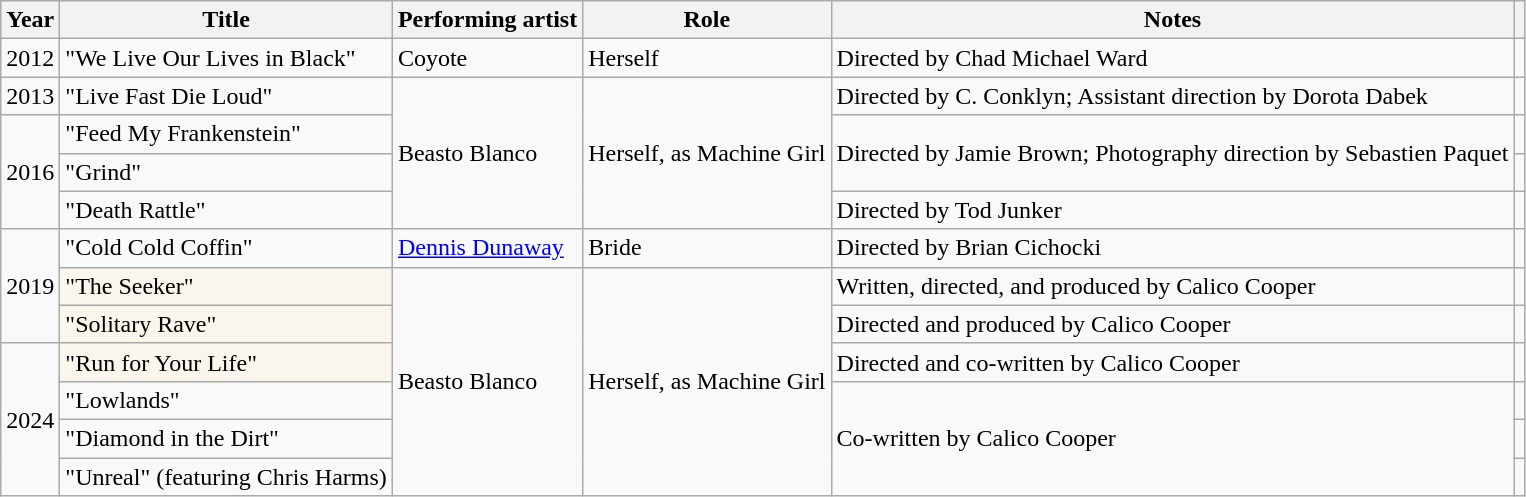<table class="wikitable">
<tr>
<th>Year</th>
<th>Title</th>
<th>Performing artist</th>
<th>Role</th>
<th>Notes</th>
<th></th>
</tr>
<tr>
<td>2012</td>
<td>"We Live Our Lives in Black"</td>
<td>Coyote</td>
<td>Herself</td>
<td>Directed by Chad Michael Ward</td>
<td></td>
</tr>
<tr>
<td>2013</td>
<td>"Live Fast Die Loud"</td>
<td rowspan="4">Beasto Blanco</td>
<td rowspan="4">Herself, as Machine Girl</td>
<td>Directed by C. Conklyn; Assistant direction by Dorota Dabek</td>
<td></td>
</tr>
<tr>
<td rowspan="3">2016</td>
<td>"Feed My Frankenstein"</td>
<td rowspan="2">Directed by Jamie Brown; Photography direction by Sebastien Paquet</td>
<td></td>
</tr>
<tr>
<td>"Grind"</td>
<td></td>
</tr>
<tr>
<td>"Death Rattle"</td>
<td>Directed by Tod Junker</td>
<td></td>
</tr>
<tr>
<td rowspan="3">2019</td>
<td>"Cold Cold Coffin"</td>
<td><a href='#'>Dennis Dunaway</a></td>
<td>Bride</td>
<td>Directed by Brian Cichocki</td>
<td></td>
</tr>
<tr>
<td style="background:#faf6ed">"The Seeker"  </td>
<td rowspan="6">Beasto Blanco</td>
<td rowspan="6">Herself, as Machine Girl</td>
<td>Written, directed, and produced by Calico Cooper</td>
<td></td>
</tr>
<tr>
<td style="background:#faf6ed">"Solitary Rave" </td>
<td>Directed and produced by Calico Cooper</td>
<td></td>
</tr>
<tr>
<td rowspan="4">2024</td>
<td style="background:#faf6ed">"Run for Your Life" </td>
<td>Directed and co-written by Calico Cooper</td>
<td></td>
</tr>
<tr>
<td>"Lowlands" </td>
<td rowspan="3">Co-written by Calico Cooper</td>
<td></td>
</tr>
<tr>
<td>"Diamond in the Dirt" </td>
<td></td>
</tr>
<tr>
<td>"Unreal" (featuring Chris Harms) </td>
<td></td>
</tr>
</table>
